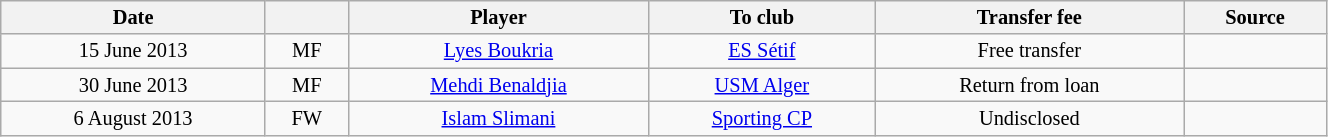<table class="wikitable sortable" style="width:70%; text-align:center; font-size:85%; text-align:centre;">
<tr>
<th>Date</th>
<th></th>
<th>Player</th>
<th>To club</th>
<th>Transfer fee</th>
<th>Source</th>
</tr>
<tr>
<td>15 June 2013</td>
<td>MF</td>
<td> <a href='#'>Lyes Boukria</a></td>
<td><a href='#'>ES Sétif</a></td>
<td>Free transfer</td>
<td></td>
</tr>
<tr>
<td>30 June 2013</td>
<td>MF</td>
<td> <a href='#'>Mehdi Benaldjia</a></td>
<td><a href='#'>USM Alger</a></td>
<td>Return from loan</td>
<td></td>
</tr>
<tr>
<td>6 August 2013</td>
<td>FW</td>
<td> <a href='#'>Islam Slimani</a></td>
<td> <a href='#'>Sporting CP</a></td>
<td>Undisclosed</td>
<td></td>
</tr>
</table>
